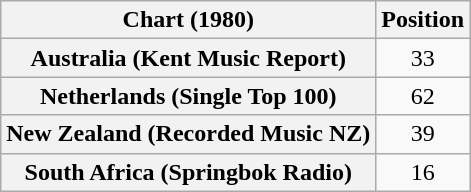<table class="wikitable sortable plainrowheaders" style="text-align:center">
<tr>
<th>Chart (1980)</th>
<th>Position</th>
</tr>
<tr>
<th scope="row">Australia (Kent Music Report)</th>
<td style="text-align:center;">33</td>
</tr>
<tr>
<th scope="row">Netherlands (Single Top 100)</th>
<td style="text-align:center;">62</td>
</tr>
<tr>
<th scope="row">New Zealand (Recorded Music NZ)</th>
<td align="center">39</td>
</tr>
<tr>
<th scope="row">South Africa (Springbok Radio)</th>
<td style="text-align:center;">16</td>
</tr>
</table>
